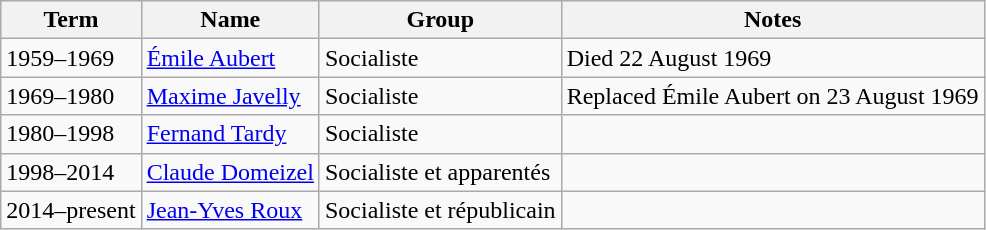<table class="wikitable sortable">
<tr>
<th>Term</th>
<th>Name</th>
<th>Group</th>
<th>Notes</th>
</tr>
<tr>
<td>1959–1969</td>
<td><a href='#'>Émile Aubert</a></td>
<td>Socialiste</td>
<td>Died 22 August 1969</td>
</tr>
<tr>
<td>1969–1980</td>
<td><a href='#'>Maxime Javelly</a></td>
<td>Socialiste</td>
<td>Replaced Émile Aubert on 23 August 1969</td>
</tr>
<tr>
<td>1980–1998</td>
<td><a href='#'>Fernand Tardy</a></td>
<td>Socialiste</td>
<td></td>
</tr>
<tr>
<td>1998–2014</td>
<td><a href='#'>Claude Domeizel</a></td>
<td>Socialiste et apparentés</td>
<td></td>
</tr>
<tr>
<td>2014–present</td>
<td><a href='#'>Jean-Yves Roux</a></td>
<td>Socialiste et républicain</td>
<td></td>
</tr>
</table>
